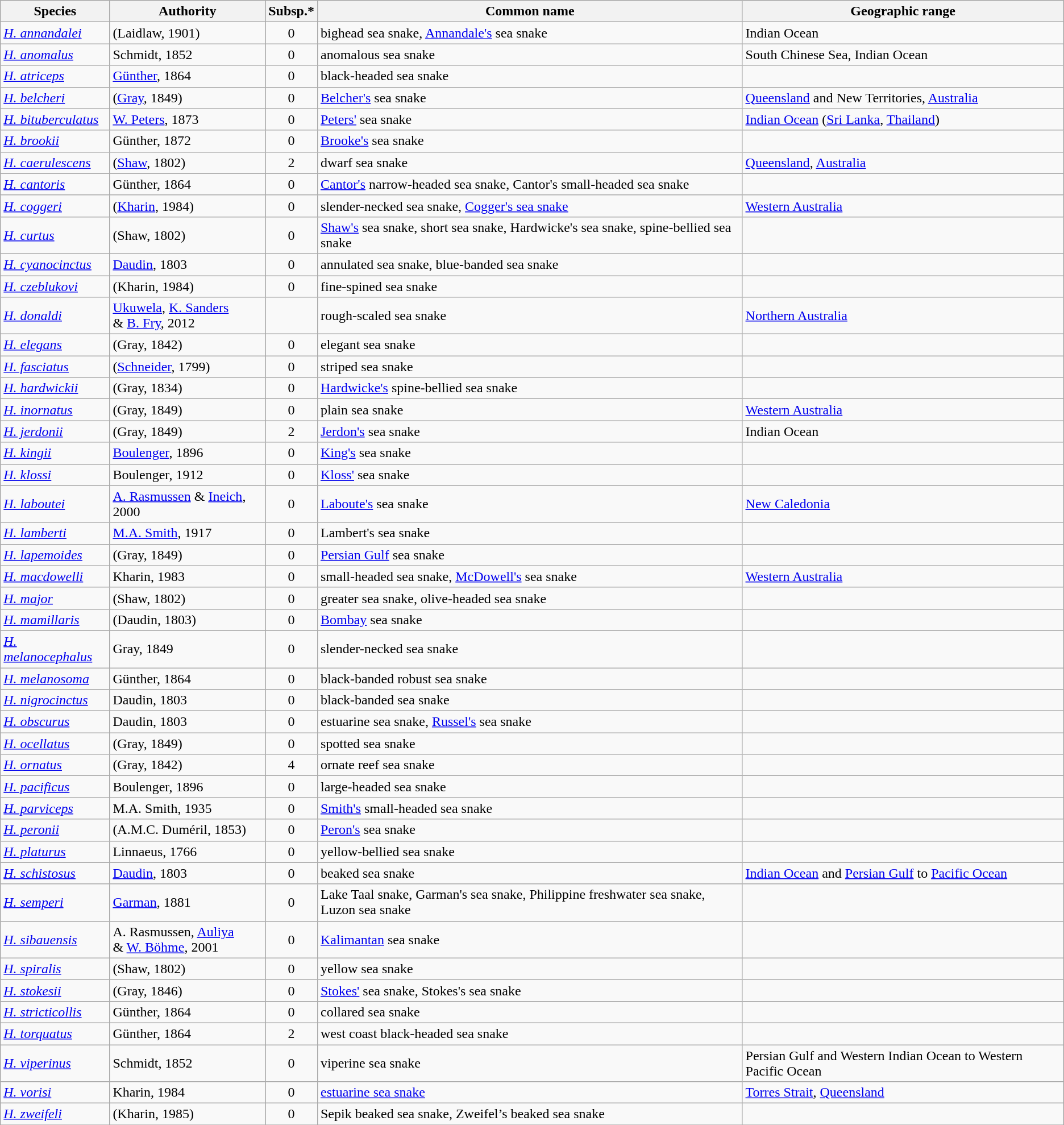<table class="wikitable sortable">
<tr>
<th>Species</th>
<th>Authority</th>
<th>Subsp.*</th>
<th>Common name</th>
<th>Geographic range</th>
</tr>
<tr>
<td><em><a href='#'>H. annandalei</a></em></td>
<td>(Laidlaw, 1901)</td>
<td align="center">0</td>
<td>bighead sea snake, <a href='#'>Annandale's</a> sea snake</td>
<td>Indian Ocean</td>
</tr>
<tr>
<td><em><a href='#'>H. anomalus</a></em></td>
<td>Schmidt, 1852</td>
<td align="center">0</td>
<td>anomalous sea snake</td>
<td>South Chinese Sea, Indian Ocean</td>
</tr>
<tr>
<td><em><a href='#'>H. atriceps</a></em></td>
<td><a href='#'>Günther</a>, 1864</td>
<td align="center">0</td>
<td>black-headed sea snake</td>
<td></td>
</tr>
<tr>
<td><em><a href='#'>H. belcheri</a></em></td>
<td>(<a href='#'>Gray</a>, 1849)</td>
<td align="center">0</td>
<td><a href='#'>Belcher's</a> sea snake</td>
<td><a href='#'>Queensland</a> and New Territories, <a href='#'>Australia</a></td>
</tr>
<tr>
<td><em><a href='#'>H. bituberculatus</a></em></td>
<td><a href='#'>W. Peters</a>, 1873</td>
<td align="center">0</td>
<td><a href='#'>Peters'</a> sea snake</td>
<td><a href='#'>Indian Ocean</a> (<a href='#'>Sri Lanka</a>, <a href='#'>Thailand</a>)</td>
</tr>
<tr>
<td><em><a href='#'>H. brookii</a></em></td>
<td>Günther, 1872</td>
<td align="center">0</td>
<td><a href='#'>Brooke's</a> sea snake</td>
<td></td>
</tr>
<tr>
<td><em><a href='#'>H. caerulescens</a></em></td>
<td>(<a href='#'>Shaw</a>, 1802)</td>
<td align="center">2</td>
<td>dwarf sea snake</td>
<td><a href='#'>Queensland</a>, <a href='#'>Australia</a></td>
</tr>
<tr>
<td><em><a href='#'>H. cantoris</a></em></td>
<td>Günther, 1864</td>
<td align="center">0</td>
<td><a href='#'>Cantor's</a> narrow-headed sea snake, Cantor's small-headed sea snake</td>
<td></td>
</tr>
<tr>
<td><em><a href='#'>H. coggeri</a></em></td>
<td>(<a href='#'>Kharin</a>, 1984)</td>
<td align="center">0</td>
<td>slender-necked sea snake, <a href='#'>Cogger's sea snake</a></td>
<td><a href='#'>Western Australia</a></td>
</tr>
<tr>
<td><em><a href='#'>H. curtus</a></em></td>
<td>(Shaw, 1802)</td>
<td align="center">0</td>
<td><a href='#'>Shaw's</a> sea snake, short sea snake, Hardwicke's sea snake, spine-bellied sea snake</td>
<td></td>
</tr>
<tr>
<td><em><a href='#'>H. cyanocinctus</a></em></td>
<td><a href='#'>Daudin</a>, 1803</td>
<td align="center">0</td>
<td>annulated sea snake, blue-banded sea snake</td>
<td></td>
</tr>
<tr>
<td><em><a href='#'>H. czeblukovi</a></em></td>
<td>(Kharin, 1984)</td>
<td align="center">0</td>
<td>fine-spined sea snake</td>
<td></td>
</tr>
<tr>
<td><em><a href='#'>H. donaldi</a></em></td>
<td><a href='#'>Ukuwela</a>, <a href='#'>K. Sanders</a> <br> & <a href='#'>B. Fry</a>, 2012</td>
<td align="center"></td>
<td>rough-scaled sea snake</td>
<td><a href='#'>Northern Australia</a></td>
</tr>
<tr>
<td><em><a href='#'>H. elegans</a></em></td>
<td>(Gray, 1842)</td>
<td align="center">0</td>
<td>elegant sea snake</td>
<td></td>
</tr>
<tr>
<td><em><a href='#'>H. fasciatus</a></em></td>
<td>(<a href='#'>Schneider</a>, 1799)</td>
<td align="center">0</td>
<td>striped sea snake</td>
<td></td>
</tr>
<tr>
<td><em><a href='#'>H. hardwickii</a></em></td>
<td>(Gray, 1834)</td>
<td align="center">0</td>
<td><a href='#'>Hardwicke's</a> spine-bellied sea snake</td>
<td></td>
</tr>
<tr>
<td><em><a href='#'>H. inornatus</a></em></td>
<td>(Gray, 1849)</td>
<td align="center">0</td>
<td>plain sea snake</td>
<td><a href='#'>Western Australia</a></td>
</tr>
<tr>
<td><em><a href='#'>H. jerdonii</a></em></td>
<td>(Gray, 1849)</td>
<td align="center">2</td>
<td><a href='#'>Jerdon's</a> sea snake</td>
<td>Indian Ocean</td>
</tr>
<tr>
<td><em><a href='#'>H. kingii</a></em></td>
<td><a href='#'>Boulenger</a>, 1896</td>
<td align="center">0</td>
<td><a href='#'>King's</a> sea snake</td>
<td></td>
</tr>
<tr>
<td><em><a href='#'>H. klossi</a></em></td>
<td>Boulenger, 1912</td>
<td align="center">0</td>
<td><a href='#'>Kloss'</a> sea snake</td>
<td></td>
</tr>
<tr>
<td><em><a href='#'>H. laboutei</a></em></td>
<td><a href='#'>A. Rasmussen</a> & <a href='#'>Ineich</a>, 2000</td>
<td align="center">0</td>
<td><a href='#'>Laboute's</a> sea snake</td>
<td><a href='#'>New Caledonia</a></td>
</tr>
<tr>
<td><em><a href='#'>H. lamberti</a></em></td>
<td><a href='#'>M.A. Smith</a>, 1917</td>
<td align="center">0</td>
<td>Lambert's sea snake</td>
<td></td>
</tr>
<tr>
<td><em><a href='#'>H. lapemoides</a></em></td>
<td>(Gray, 1849)</td>
<td align="center">0</td>
<td><a href='#'>Persian Gulf</a> sea snake</td>
<td></td>
</tr>
<tr>
<td><em><a href='#'>H. macdowelli</a></em></td>
<td>Kharin, 1983</td>
<td align="center">0</td>
<td>small-headed sea snake, <a href='#'>McDowell's</a> sea snake</td>
<td><a href='#'>Western Australia</a></td>
</tr>
<tr>
<td><em><a href='#'>H. major</a></em></td>
<td>(Shaw, 1802)</td>
<td align="center">0</td>
<td>greater sea snake, olive-headed sea snake</td>
<td></td>
</tr>
<tr>
<td><em><a href='#'>H. mamillaris</a></em></td>
<td>(Daudin, 1803)</td>
<td align="center">0</td>
<td><a href='#'>Bombay</a> sea snake</td>
<td></td>
</tr>
<tr>
<td><em><a href='#'>H. melanocephalus</a></em></td>
<td>Gray, 1849</td>
<td align="center">0</td>
<td>slender-necked sea snake</td>
<td></td>
</tr>
<tr>
<td><em><a href='#'>H. melanosoma</a></em></td>
<td>Günther, 1864</td>
<td align="center">0</td>
<td>black-banded robust sea snake</td>
<td></td>
</tr>
<tr>
<td><em><a href='#'>H. nigrocinctus</a></em></td>
<td>Daudin, 1803</td>
<td align="center">0</td>
<td>black-banded sea snake</td>
<td></td>
</tr>
<tr>
<td><em><a href='#'>H. obscurus</a></em></td>
<td>Daudin, 1803</td>
<td align="center">0</td>
<td>estuarine sea snake, <a href='#'>Russel's</a> sea snake</td>
<td></td>
</tr>
<tr>
<td><em><a href='#'>H. ocellatus</a></em></td>
<td>(Gray, 1849)</td>
<td align="center">0</td>
<td>spotted sea snake</td>
<td></td>
</tr>
<tr>
<td><em><a href='#'>H. ornatus</a></em></td>
<td>(Gray, 1842)</td>
<td align="center">4</td>
<td>ornate reef sea snake</td>
<td></td>
</tr>
<tr>
<td><em><a href='#'>H. pacificus</a></em></td>
<td>Boulenger, 1896</td>
<td align="center">0</td>
<td>large-headed sea snake</td>
<td></td>
</tr>
<tr>
<td><em><a href='#'>H. parviceps</a></em></td>
<td>M.A. Smith, 1935</td>
<td align="center">0</td>
<td><a href='#'>Smith's</a> small-headed sea snake</td>
<td></td>
</tr>
<tr>
<td><em><a href='#'>H. peronii</a></em></td>
<td>(A.M.C. Duméril, 1853)</td>
<td align="center">0</td>
<td><a href='#'>Peron's</a> sea snake</td>
<td></td>
</tr>
<tr>
<td><em><a href='#'>H. platurus</a></em></td>
<td>Linnaeus, 1766</td>
<td align="center">0</td>
<td>yellow-bellied sea snake</td>
<td></td>
</tr>
<tr>
<td><em><a href='#'>H. schistosus</a></em></td>
<td><a href='#'>Daudin</a>, 1803</td>
<td align="center">0</td>
<td>beaked sea snake</td>
<td><a href='#'>Indian Ocean</a> and <a href='#'>Persian Gulf</a> to <a href='#'>Pacific Ocean</a></td>
</tr>
<tr>
<td><em><a href='#'>H. semperi</a></em></td>
<td><a href='#'>Garman</a>, 1881</td>
<td align="center">0</td>
<td>Lake Taal snake, Garman's sea snake, Philippine freshwater sea snake, Luzon sea snake</td>
<td></td>
</tr>
<tr>
<td><em><a href='#'>H. sibauensis</a></em></td>
<td>A. Rasmussen, <a href='#'>Auliya</a> <br>& <a href='#'>W. Böhme</a>, 2001</td>
<td align="center">0</td>
<td><a href='#'>Kalimantan</a> sea snake</td>
<td></td>
</tr>
<tr>
<td><em><a href='#'>H. spiralis</a></em></td>
<td>(Shaw, 1802)</td>
<td align="center">0</td>
<td>yellow sea snake</td>
<td></td>
</tr>
<tr>
<td><em><a href='#'>H. stokesii</a></em></td>
<td>(Gray, 1846)</td>
<td align="center">0</td>
<td><a href='#'>Stokes'</a> sea snake, Stokes's sea snake</td>
<td></td>
</tr>
<tr>
<td><em><a href='#'>H. stricticollis</a></em></td>
<td>Günther, 1864</td>
<td align="center">0</td>
<td>collared sea snake</td>
<td></td>
</tr>
<tr>
<td><em><a href='#'>H. torquatus</a></em></td>
<td>Günther, 1864</td>
<td align="center">2</td>
<td>west coast black-headed sea snake</td>
<td></td>
</tr>
<tr>
<td><em><a href='#'>H. viperinus</a></em></td>
<td>Schmidt, 1852</td>
<td align="center">0</td>
<td>viperine sea snake</td>
<td>Persian Gulf and Western Indian Ocean to Western Pacific Ocean</td>
</tr>
<tr>
<td><em><a href='#'>H. vorisi</a></em></td>
<td>Kharin, 1984</td>
<td align="center">0</td>
<td><a href='#'>estuarine sea snake</a></td>
<td><a href='#'>Torres Strait</a>, <a href='#'>Queensland</a></td>
</tr>
<tr>
<td><em><a href='#'>H. zweifeli</a></em></td>
<td>(Kharin, 1985)</td>
<td align="center">0</td>
<td>Sepik beaked sea snake, Zweifel’s beaked sea snake</td>
<td></td>
</tr>
<tr>
</tr>
</table>
